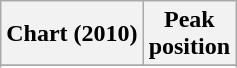<table class="wikitable sortable plainrowheaders">
<tr>
<th scope="col">Chart (2010)</th>
<th scope="col">Peak<br>position</th>
</tr>
<tr>
</tr>
<tr>
</tr>
</table>
